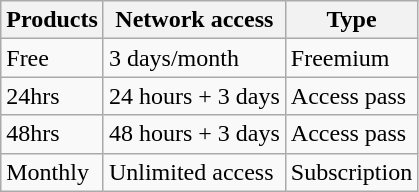<table class="wikitable">
<tr>
<th>Products</th>
<th>Network access</th>
<th>Type</th>
</tr>
<tr>
<td>Free</td>
<td>3 days/month</td>
<td>Freemium</td>
</tr>
<tr>
<td>24hrs</td>
<td>24 hours + 3 days</td>
<td>Access pass</td>
</tr>
<tr>
<td>48hrs</td>
<td>48 hours + 3 days</td>
<td>Access pass</td>
</tr>
<tr>
<td>Monthly</td>
<td>Unlimited access</td>
<td>Subscription</td>
</tr>
</table>
